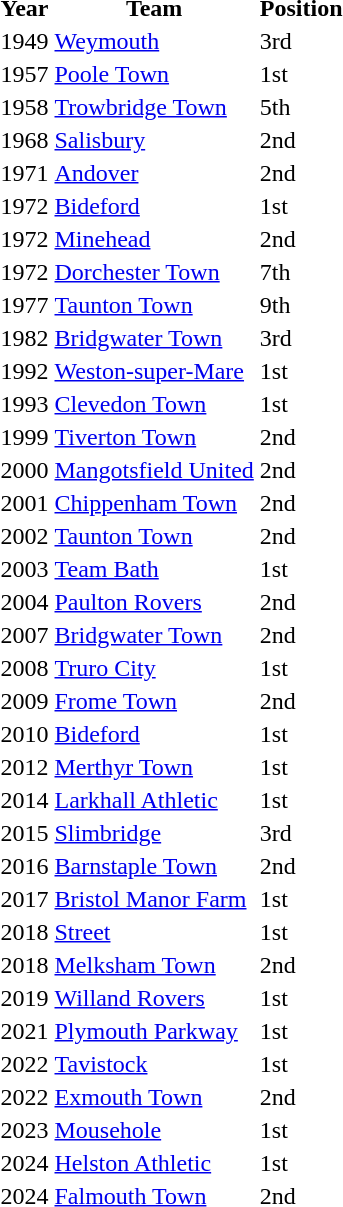<table>
<tr>
<th>Year</th>
<th>Team</th>
<th>Position</th>
</tr>
<tr>
<td>1949</td>
<td><a href='#'>Weymouth</a></td>
<td>3rd</td>
</tr>
<tr>
<td>1957</td>
<td><a href='#'>Poole Town</a></td>
<td>1st</td>
</tr>
<tr>
<td>1958</td>
<td><a href='#'>Trowbridge Town</a></td>
<td>5th</td>
</tr>
<tr>
<td>1968</td>
<td><a href='#'>Salisbury</a></td>
<td>2nd</td>
</tr>
<tr>
<td>1971</td>
<td><a href='#'>Andover</a></td>
<td>2nd</td>
</tr>
<tr>
<td>1972</td>
<td><a href='#'>Bideford</a></td>
<td>1st</td>
</tr>
<tr>
<td>1972</td>
<td><a href='#'>Minehead</a></td>
<td>2nd</td>
</tr>
<tr>
<td>1972</td>
<td><a href='#'>Dorchester Town</a></td>
<td>7th</td>
</tr>
<tr>
<td>1977</td>
<td><a href='#'>Taunton Town</a></td>
<td>9th</td>
</tr>
<tr>
<td>1982</td>
<td><a href='#'>Bridgwater Town</a></td>
<td>3rd</td>
</tr>
<tr>
<td>1992</td>
<td><a href='#'>Weston-super-Mare</a></td>
<td>1st</td>
</tr>
<tr>
<td>1993</td>
<td><a href='#'>Clevedon Town</a></td>
<td>1st</td>
</tr>
<tr>
<td>1999</td>
<td><a href='#'>Tiverton Town</a></td>
<td>2nd</td>
</tr>
<tr>
<td>2000</td>
<td><a href='#'>Mangotsfield United</a></td>
<td>2nd</td>
</tr>
<tr>
<td>2001</td>
<td><a href='#'>Chippenham Town</a></td>
<td>2nd</td>
</tr>
<tr>
<td>2002</td>
<td><a href='#'>Taunton Town</a></td>
<td>2nd</td>
</tr>
<tr>
<td>2003</td>
<td><a href='#'>Team Bath</a></td>
<td>1st</td>
</tr>
<tr>
<td>2004</td>
<td><a href='#'>Paulton Rovers</a></td>
<td>2nd</td>
</tr>
<tr>
<td>2007</td>
<td><a href='#'>Bridgwater Town</a></td>
<td>2nd</td>
</tr>
<tr>
<td>2008</td>
<td><a href='#'>Truro City</a></td>
<td>1st</td>
</tr>
<tr>
<td>2009</td>
<td><a href='#'>Frome Town</a></td>
<td>2nd</td>
</tr>
<tr>
<td>2010</td>
<td><a href='#'>Bideford</a></td>
<td>1st</td>
</tr>
<tr>
<td>2012</td>
<td><a href='#'>Merthyr Town</a></td>
<td>1st</td>
</tr>
<tr>
<td>2014</td>
<td><a href='#'>Larkhall Athletic</a></td>
<td>1st</td>
</tr>
<tr>
<td>2015</td>
<td><a href='#'>Slimbridge</a></td>
<td>3rd</td>
</tr>
<tr>
<td>2016</td>
<td><a href='#'>Barnstaple Town</a></td>
<td>2nd</td>
</tr>
<tr>
<td>2017</td>
<td><a href='#'>Bristol Manor Farm</a></td>
<td>1st</td>
</tr>
<tr>
<td>2018</td>
<td><a href='#'>Street</a></td>
<td>1st</td>
</tr>
<tr>
<td>2018</td>
<td><a href='#'>Melksham Town</a></td>
<td>2nd</td>
</tr>
<tr>
<td>2019</td>
<td><a href='#'>Willand Rovers</a></td>
<td>1st</td>
</tr>
<tr>
<td>2021</td>
<td><a href='#'>Plymouth Parkway</a></td>
<td>1st</td>
</tr>
<tr>
<td>2022</td>
<td><a href='#'>Tavistock</a></td>
<td>1st</td>
</tr>
<tr>
<td>2022</td>
<td><a href='#'>Exmouth Town</a></td>
<td>2nd</td>
</tr>
<tr>
<td>2023</td>
<td><a href='#'>Mousehole</a></td>
<td>1st</td>
</tr>
<tr>
<td>2024</td>
<td><a href='#'>Helston Athletic</a></td>
<td>1st</td>
</tr>
<tr>
<td>2024</td>
<td><a href='#'>Falmouth Town</a></td>
<td>2nd</td>
</tr>
</table>
